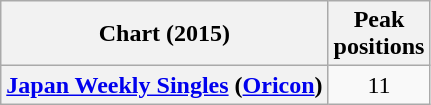<table class="wikitable sortable plainrowheaders" style="text-align:center;">
<tr>
<th scope="col">Chart (2015)</th>
<th scope="col">Peak<br>positions</th>
</tr>
<tr>
<th scope="row"><a href='#'>Japan Weekly Singles</a> (<a href='#'>Oricon</a>)</th>
<td>11</td>
</tr>
</table>
